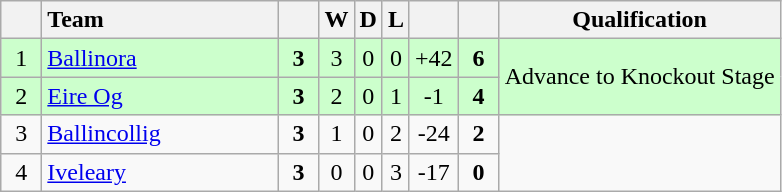<table class="wikitable" style="text-align:center">
<tr>
<th width="20"></th>
<th width="150" style="text-align:left;">Team</th>
<th width="20"></th>
<th>W</th>
<th>D</th>
<th>L</th>
<th width="20"></th>
<th width="20"></th>
<th>Qualification</th>
</tr>
<tr style="background:#ccffcc">
<td>1</td>
<td align="left"> <a href='#'>Ballinora</a></td>
<td><strong>3</strong></td>
<td>3</td>
<td>0</td>
<td>0</td>
<td>+42</td>
<td><strong>6</strong></td>
<td rowspan="2">Advance to Knockout Stage</td>
</tr>
<tr style="background:#ccffcc">
<td>2</td>
<td align="left"> <a href='#'>Eire Og</a></td>
<td><strong>3</strong></td>
<td>2</td>
<td>0</td>
<td>1</td>
<td>-1</td>
<td><strong>4</strong></td>
</tr>
<tr>
<td>3</td>
<td align="left"> <a href='#'>Ballincollig</a></td>
<td><strong>3</strong></td>
<td>1</td>
<td>0</td>
<td>2</td>
<td>-24</td>
<td><strong>2</strong></td>
<td rowspan="2"></td>
</tr>
<tr>
<td>4</td>
<td align="left"> <a href='#'>Iveleary</a></td>
<td><strong>3</strong></td>
<td>0</td>
<td>0</td>
<td>3</td>
<td>-17</td>
<td><strong>0</strong></td>
</tr>
</table>
